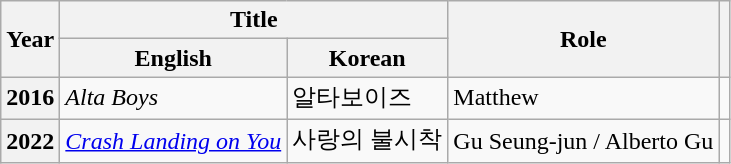<table class="wikitable plainrowheaders">
<tr>
<th rowspan="2">Year</th>
<th colspan="2">Title</th>
<th rowspan="2">Role</th>
<th rowspan="2"></th>
</tr>
<tr>
<th scope="col">English</th>
<th scope="col">Korean</th>
</tr>
<tr>
<th scope="row">2016</th>
<td><em>Alta Boys</em></td>
<td>알타보이즈</td>
<td>Matthew</td>
<td></td>
</tr>
<tr>
<th scope="row">2022</th>
<td><em><a href='#'>Crash Landing on You</a></em></td>
<td>사랑의 불시착</td>
<td>Gu Seung-jun / Alberto Gu</td>
<td></td>
</tr>
</table>
